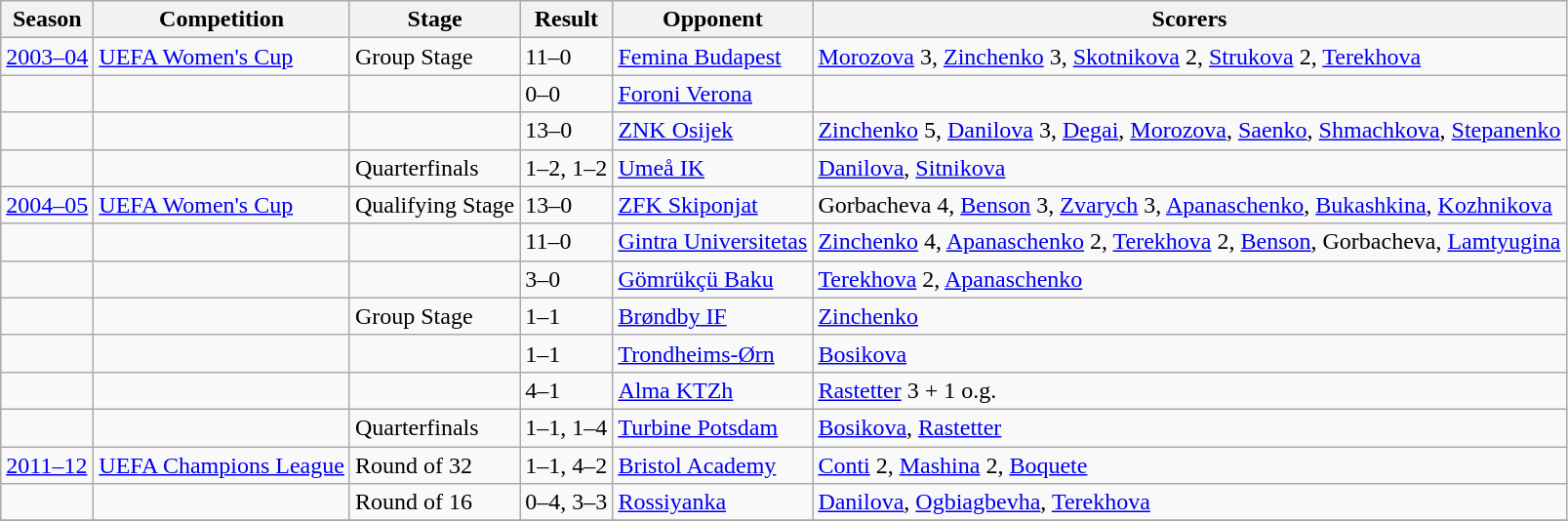<table class="wikitable">
<tr>
<th>Season</th>
<th>Competition</th>
<th>Stage</th>
<th>Result</th>
<th>Opponent</th>
<th>Scorers</th>
</tr>
<tr>
<td><a href='#'>2003–04</a></td>
<td><a href='#'>UEFA Women's Cup</a></td>
<td>Group Stage</td>
<td>11–0</td>
<td> <a href='#'>Femina Budapest</a></td>
<td><a href='#'>Morozova</a> 3, <a href='#'>Zinchenko</a> 3, <a href='#'>Skotnikova</a> 2, <a href='#'>Strukova</a> 2, <a href='#'>Terekhova</a></td>
</tr>
<tr>
<td></td>
<td></td>
<td></td>
<td>0–0</td>
<td> <a href='#'>Foroni Verona</a></td>
</tr>
<tr>
<td></td>
<td></td>
<td></td>
<td>13–0</td>
<td> <a href='#'>ZNK Osijek</a></td>
<td><a href='#'>Zinchenko</a> 5, <a href='#'>Danilova</a> 3, <a href='#'>Degai</a>, <a href='#'>Morozova</a>, <a href='#'>Saenko</a>, <a href='#'>Shmachkova</a>, <a href='#'>Stepanenko</a></td>
</tr>
<tr>
<td></td>
<td></td>
<td>Quarterfinals</td>
<td>1–2, 1–2</td>
<td> <a href='#'>Umeå IK</a></td>
<td><a href='#'>Danilova</a>, <a href='#'>Sitnikova</a></td>
</tr>
<tr>
<td><a href='#'>2004–05</a></td>
<td><a href='#'>UEFA Women's Cup</a></td>
<td>Qualifying Stage</td>
<td>13–0</td>
<td> <a href='#'>ZFK Skiponjat</a></td>
<td>Gorbacheva 4, <a href='#'>Benson</a> 3, <a href='#'>Zvarych</a> 3, <a href='#'>Apanaschenko</a>, <a href='#'>Bukashkina</a>, <a href='#'>Kozhnikova</a></td>
</tr>
<tr>
<td></td>
<td></td>
<td></td>
<td>11–0</td>
<td> <a href='#'>Gintra Universitetas</a></td>
<td><a href='#'>Zinchenko</a> 4, <a href='#'>Apanaschenko</a> 2, <a href='#'>Terekhova</a> 2, <a href='#'>Benson</a>, Gorbacheva, <a href='#'>Lamtyugina</a></td>
</tr>
<tr>
<td></td>
<td></td>
<td></td>
<td>3–0</td>
<td> <a href='#'>Gömrükçü Baku</a></td>
<td><a href='#'>Terekhova</a> 2, <a href='#'>Apanaschenko</a></td>
</tr>
<tr>
<td></td>
<td></td>
<td>Group Stage</td>
<td>1–1</td>
<td> <a href='#'>Brøndby IF</a></td>
<td><a href='#'>Zinchenko</a></td>
</tr>
<tr>
<td></td>
<td></td>
<td></td>
<td>1–1</td>
<td> <a href='#'>Trondheims-Ørn</a></td>
<td><a href='#'>Bosikova</a></td>
</tr>
<tr>
<td></td>
<td></td>
<td></td>
<td>4–1</td>
<td> <a href='#'>Alma KTZh</a></td>
<td><a href='#'>Rastetter</a> 3 + 1 o.g.</td>
</tr>
<tr>
<td></td>
<td></td>
<td>Quarterfinals</td>
<td>1–1, 1–4</td>
<td> <a href='#'>Turbine Potsdam</a></td>
<td><a href='#'>Bosikova</a>, <a href='#'>Rastetter</a></td>
</tr>
<tr>
<td><a href='#'>2011–12</a></td>
<td><a href='#'>UEFA Champions League</a></td>
<td>Round of 32</td>
<td>1–1, 4–2</td>
<td> <a href='#'>Bristol Academy</a></td>
<td><a href='#'>Conti</a> 2, <a href='#'>Mashina</a> 2, <a href='#'>Boquete</a></td>
</tr>
<tr>
<td></td>
<td></td>
<td>Round of 16</td>
<td>0–4, 3–3</td>
<td> <a href='#'>Rossiyanka</a></td>
<td><a href='#'>Danilova</a>, <a href='#'>Ogbiagbevha</a>, <a href='#'>Terekhova</a></td>
</tr>
<tr>
</tr>
</table>
